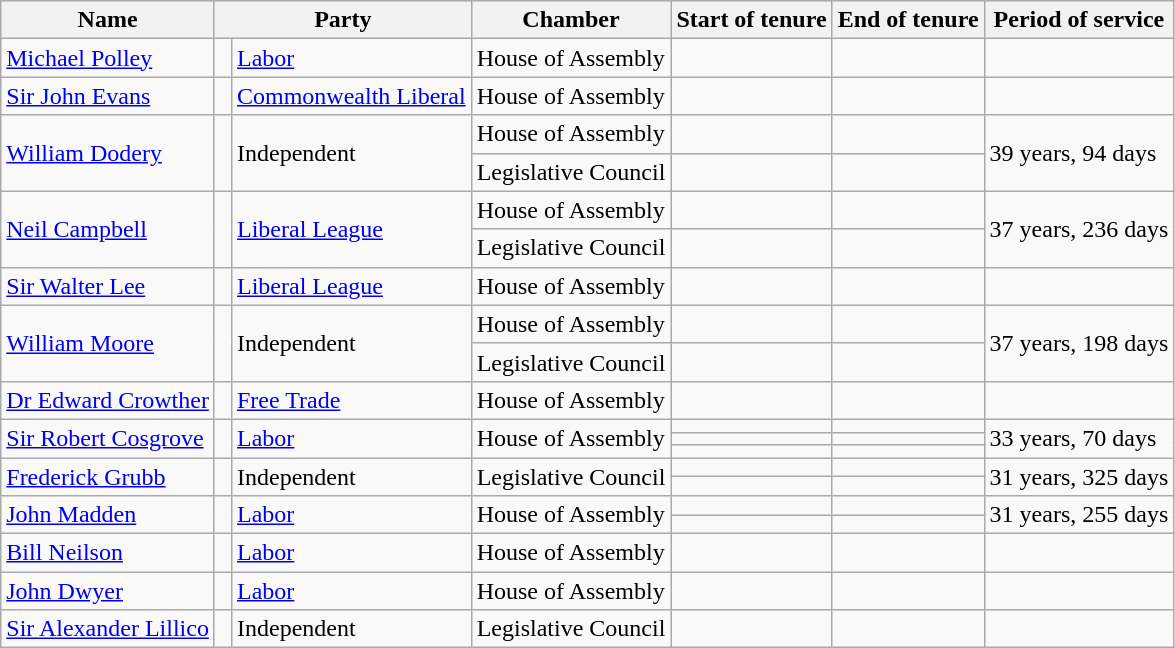<table class="wikitable sortable" style="text-align: left">
<tr>
<th>Name</th>
<th colspan=2>Party</th>
<th>Chamber</th>
<th>Start of tenure</th>
<th>End of tenure</th>
<th>Period of service</th>
</tr>
<tr>
<td><a href='#'>Michael Polley</a></td>
<td> </td>
<td><a href='#'>Labor</a></td>
<td>House of Assembly</td>
<td></td>
<td></td>
<td></td>
</tr>
<tr>
<td><a href='#'>Sir John Evans</a></td>
<td> </td>
<td><a href='#'>Commonwealth Liberal</a></td>
<td>House of Assembly</td>
<td></td>
<td></td>
<td></td>
</tr>
<tr>
<td rowspan="2"><a href='#'>William Dodery</a></td>
<td rowspan="2" > </td>
<td rowspan="2">Independent</td>
<td>House of Assembly</td>
<td></td>
<td></td>
<td rowspan="2">39 years, 94 days</td>
</tr>
<tr>
<td>Legislative Council</td>
<td></td>
<td></td>
</tr>
<tr>
<td rowspan="2"><a href='#'>Neil Campbell</a></td>
<td rowspan="2" > </td>
<td rowspan="2"><a href='#'>Liberal League</a></td>
<td>House of Assembly</td>
<td></td>
<td></td>
<td rowspan="2">37 years, 236 days</td>
</tr>
<tr>
<td>Legislative Council</td>
<td></td>
<td></td>
</tr>
<tr>
<td><a href='#'>Sir Walter Lee</a></td>
<td> </td>
<td><a href='#'>Liberal League</a></td>
<td>House of Assembly</td>
<td></td>
<td></td>
<td></td>
</tr>
<tr>
<td rowspan="2"><a href='#'>William Moore</a></td>
<td rowspan="2" > </td>
<td rowspan="2">Independent</td>
<td>House of Assembly</td>
<td></td>
<td></td>
<td rowspan="2">37 years, 198 days</td>
</tr>
<tr>
<td>Legislative Council</td>
<td></td>
<td></td>
</tr>
<tr>
<td><a href='#'>Dr Edward Crowther</a></td>
<td> </td>
<td><a href='#'>Free Trade</a></td>
<td>House of Assembly</td>
<td></td>
<td></td>
<td></td>
</tr>
<tr>
<td rowspan="3"><a href='#'>Sir Robert Cosgrove</a></td>
<td rowspan="3" > </td>
<td rowspan="3"><a href='#'>Labor</a></td>
<td rowspan="3">House of Assembly</td>
<td></td>
<td></td>
<td rowspan="3">33 years, 70 days</td>
</tr>
<tr>
<td></td>
<td></td>
</tr>
<tr>
<td></td>
<td></td>
</tr>
<tr>
<td rowspan="2"><a href='#'>Frederick Grubb</a></td>
<td rowspan="2" > </td>
<td rowspan="2">Independent</td>
<td rowspan="2">Legislative Council</td>
<td></td>
<td></td>
<td rowspan="2">31 years, 325 days</td>
</tr>
<tr>
<td></td>
<td></td>
</tr>
<tr>
<td rowspan="2"><a href='#'>John Madden</a></td>
<td rowspan="2" > </td>
<td rowspan="2"><a href='#'>Labor</a></td>
<td rowspan="2">House of Assembly</td>
<td></td>
<td></td>
<td rowspan="2">31 years, 255 days</td>
</tr>
<tr>
<td></td>
<td></td>
</tr>
<tr>
<td><a href='#'>Bill Neilson</a></td>
<td> </td>
<td><a href='#'>Labor</a></td>
<td>House of Assembly</td>
<td></td>
<td></td>
<td></td>
</tr>
<tr>
<td><a href='#'>John Dwyer</a> </td>
<td> </td>
<td><a href='#'>Labor</a></td>
<td>House of Assembly</td>
<td></td>
<td></td>
<td></td>
</tr>
<tr>
<td><a href='#'>Sir Alexander Lillico</a></td>
<td> </td>
<td>Independent</td>
<td>Legislative Council</td>
<td></td>
<td></td>
<td></td>
</tr>
</table>
